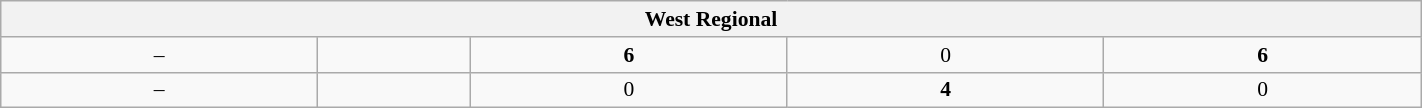<table class="wikitable" style="font-size:90%; width: 75%; text-align: center">
<tr>
<th colspan=5>West Regional</th>
</tr>
<tr>
<td>–</td>
<td><strong></strong></td>
<td><strong>6</strong></td>
<td>0</td>
<td><strong>6</strong></td>
</tr>
<tr>
<td>–</td>
<td></td>
<td>0</td>
<td><strong>4</strong></td>
<td>0</td>
</tr>
</table>
